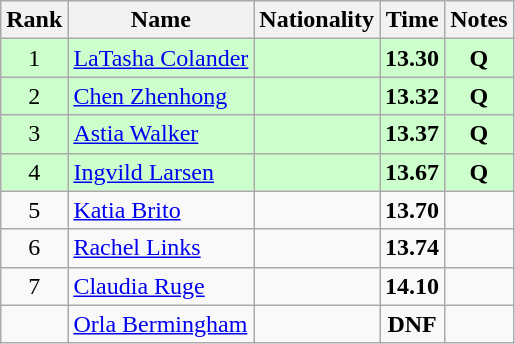<table class="wikitable sortable" style="text-align:center">
<tr>
<th>Rank</th>
<th>Name</th>
<th>Nationality</th>
<th>Time</th>
<th>Notes</th>
</tr>
<tr bgcolor=ccffcc>
<td>1</td>
<td align=left><a href='#'>LaTasha Colander</a></td>
<td align=left></td>
<td><strong>13.30</strong></td>
<td><strong>Q</strong></td>
</tr>
<tr bgcolor=ccffcc>
<td>2</td>
<td align=left><a href='#'>Chen Zhenhong</a></td>
<td align=left></td>
<td><strong>13.32</strong></td>
<td><strong>Q</strong></td>
</tr>
<tr bgcolor=ccffcc>
<td>3</td>
<td align=left><a href='#'>Astia Walker</a></td>
<td align=left></td>
<td><strong>13.37</strong></td>
<td><strong>Q</strong></td>
</tr>
<tr bgcolor=ccffcc>
<td>4</td>
<td align=left><a href='#'>Ingvild Larsen</a></td>
<td align=left></td>
<td><strong>13.67</strong></td>
<td><strong>Q</strong></td>
</tr>
<tr>
<td>5</td>
<td align=left><a href='#'>Katia Brito</a></td>
<td align=left></td>
<td><strong>13.70</strong></td>
<td></td>
</tr>
<tr>
<td>6</td>
<td align=left><a href='#'>Rachel Links</a></td>
<td align=left></td>
<td><strong>13.74</strong></td>
<td></td>
</tr>
<tr>
<td>7</td>
<td align=left><a href='#'>Claudia Ruge</a></td>
<td align=left></td>
<td><strong>14.10</strong></td>
<td></td>
</tr>
<tr>
<td></td>
<td align=left><a href='#'>Orla Bermingham</a></td>
<td align=left></td>
<td><strong>DNF</strong></td>
<td></td>
</tr>
</table>
